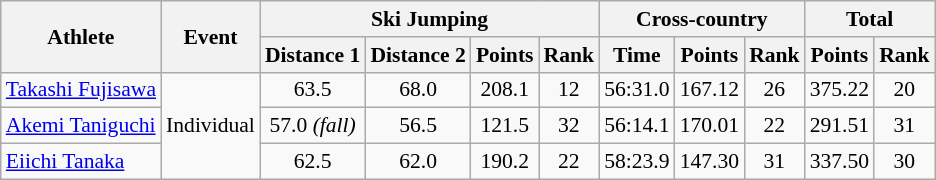<table class="wikitable" style="font-size:90%">
<tr>
<th rowspan="2">Athlete</th>
<th rowspan="2">Event</th>
<th colspan="4">Ski Jumping</th>
<th colspan="3">Cross-country</th>
<th colspan="2">Total</th>
</tr>
<tr>
<th>Distance 1</th>
<th>Distance 2</th>
<th>Points</th>
<th>Rank</th>
<th>Time</th>
<th>Points</th>
<th>Rank</th>
<th>Points</th>
<th>Rank</th>
</tr>
<tr>
<td><a href='#'>Takashi Fujisawa</a></td>
<td rowspan="3">Individual</td>
<td align="center">63.5</td>
<td align="center">68.0</td>
<td align="center">208.1</td>
<td align="center">12</td>
<td align="center">56:31.0</td>
<td align="center">167.12</td>
<td align="center">26</td>
<td align="center">375.22</td>
<td align="center">20</td>
</tr>
<tr>
<td><a href='#'>Akemi Taniguchi</a></td>
<td align="center">57.0 <em>(fall)</em></td>
<td align="center">56.5</td>
<td align="center">121.5</td>
<td align="center">32</td>
<td align="center">56:14.1</td>
<td align="center">170.01</td>
<td align="center">22</td>
<td align="center">291.51</td>
<td align="center">31</td>
</tr>
<tr>
<td><a href='#'>Eiichi Tanaka</a></td>
<td align="center">62.5</td>
<td align="center">62.0</td>
<td align="center">190.2</td>
<td align="center">22</td>
<td align="center">58:23.9</td>
<td align="center">147.30</td>
<td align="center">31</td>
<td align="center">337.50</td>
<td align="center">30</td>
</tr>
</table>
